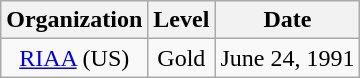<table class="wikitable">
<tr>
<th align="center">Organization</th>
<th align="center">Level</th>
<th align="center">Date</th>
</tr>
<tr>
<td align="center"><a href='#'>RIAA</a> (US)</td>
<td align="center">Gold</td>
<td align="center">June 24, 1991</td>
</tr>
</table>
